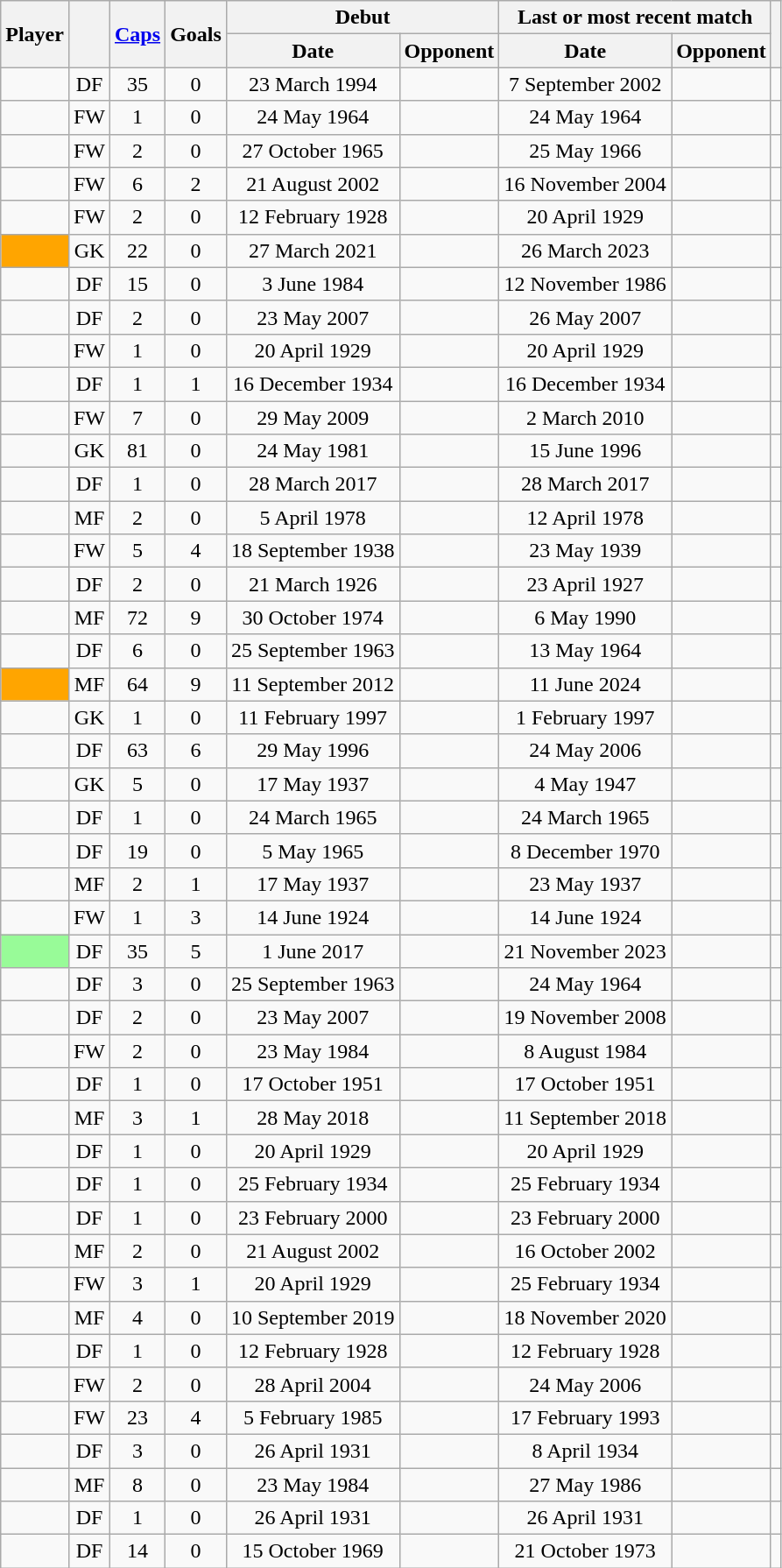<table class="wikitable sortable" style="text-align: center;">
<tr>
<th scope=col rowspan=2>Player</th>
<th scope=col rowspan=2></th>
<th scope=col rowspan=2><a href='#'>Caps</a></th>
<th scope=col rowspan=2>Goals</th>
<th scope=col colspan=2>Debut</th>
<th scope=col colspan=2>Last or most recent match</th>
<th scope=col rowspan=2 class=unsortable></th>
</tr>
<tr class=unsortable>
<th scope=col>Date</th>
<th scope=col>Opponent</th>
<th scope=col>Date</th>
<th scope=col>Opponent</th>
</tr>
<tr>
<td></td>
<td>DF</td>
<td>35</td>
<td>0</td>
<td>23 March 1994</td>
<td align=left></td>
<td>7 September 2002</td>
<td align=left></td>
<td></td>
</tr>
<tr>
<td></td>
<td>FW</td>
<td>1</td>
<td>0</td>
<td>24 May 1964</td>
<td align=left></td>
<td>24 May 1964</td>
<td align=left></td>
<td></td>
</tr>
<tr>
<td></td>
<td>FW</td>
<td>2</td>
<td>0</td>
<td>27 October 1965</td>
<td align=left></td>
<td>25 May 1966</td>
<td align=left></td>
<td></td>
</tr>
<tr>
<td></td>
<td>FW</td>
<td>6</td>
<td>2</td>
<td>21 August 2002</td>
<td align=left></td>
<td>16 November 2004</td>
<td align=left></td>
<td></td>
</tr>
<tr>
<td></td>
<td>FW</td>
<td>2</td>
<td>0</td>
<td>12 February 1928</td>
<td align=left></td>
<td>20 April 1929</td>
<td align=left></td>
<td></td>
</tr>
<tr>
<td bgcolor=orange></td>
<td>GK</td>
<td>22</td>
<td>0</td>
<td>27 March 2021</td>
<td align=left></td>
<td>26 March 2023</td>
<td align=left></td>
<td></td>
</tr>
<tr>
<td></td>
<td>DF</td>
<td>15</td>
<td>0</td>
<td>3 June 1984</td>
<td align=left></td>
<td>12 November 1986</td>
<td align=left></td>
<td></td>
</tr>
<tr>
<td></td>
<td>DF</td>
<td>2</td>
<td>0</td>
<td>23 May 2007</td>
<td align=left></td>
<td>26 May 2007</td>
<td align=left></td>
<td></td>
</tr>
<tr>
<td></td>
<td>FW</td>
<td>1</td>
<td>0</td>
<td>20 April 1929</td>
<td align=left></td>
<td>20 April 1929</td>
<td align=left></td>
<td></td>
</tr>
<tr>
<td></td>
<td>DF</td>
<td>1</td>
<td>1</td>
<td>16 December 1934</td>
<td align=left></td>
<td>16 December 1934</td>
<td align=left></td>
<td></td>
</tr>
<tr>
<td></td>
<td>FW</td>
<td>7</td>
<td>0</td>
<td>29 May 2009</td>
<td align=left></td>
<td>2 March 2010</td>
<td align=left></td>
<td></td>
</tr>
<tr>
<td></td>
<td>GK</td>
<td>81</td>
<td>0</td>
<td>24 May 1981</td>
<td align=left></td>
<td>15 June 1996</td>
<td align=left></td>
<td></td>
</tr>
<tr>
<td></td>
<td>DF</td>
<td>1</td>
<td>0</td>
<td>28 March 2017</td>
<td align=left></td>
<td>28 March 2017</td>
<td align=left></td>
<td></td>
</tr>
<tr>
<td></td>
<td>MF</td>
<td>2</td>
<td>0</td>
<td>5 April 1978</td>
<td align=left></td>
<td>12 April 1978</td>
<td align=left></td>
<td></td>
</tr>
<tr>
<td></td>
<td>FW</td>
<td>5</td>
<td>4</td>
<td>18 September 1938</td>
<td align=left></td>
<td>23 May 1939</td>
<td align=left></td>
<td></td>
</tr>
<tr>
<td></td>
<td>DF</td>
<td>2</td>
<td>0</td>
<td>21 March 1926</td>
<td align=left></td>
<td>23 April 1927</td>
<td align=left></td>
<td></td>
</tr>
<tr>
<td></td>
<td>MF</td>
<td>72</td>
<td>9</td>
<td>30 October 1974</td>
<td align=left></td>
<td>6 May 1990</td>
<td align=left></td>
<td></td>
</tr>
<tr>
<td></td>
<td>DF</td>
<td>6</td>
<td>0</td>
<td>25 September 1963</td>
<td align=left></td>
<td>13 May 1964</td>
<td align=left></td>
<td></td>
</tr>
<tr>
<td bgcolor=orange></td>
<td>MF</td>
<td>64</td>
<td>9</td>
<td>11 September 2012</td>
<td align=left></td>
<td>11 June 2024</td>
<td align=left></td>
<td></td>
</tr>
<tr>
<td></td>
<td>GK</td>
<td>1</td>
<td>0</td>
<td>11 February 1997</td>
<td align=left></td>
<td>1 February 1997</td>
<td align=left></td>
<td></td>
</tr>
<tr>
<td></td>
<td>DF</td>
<td>63</td>
<td>6</td>
<td>29 May 1996</td>
<td align=left></td>
<td>24 May 2006</td>
<td align=left></td>
<td></td>
</tr>
<tr>
<td></td>
<td>GK</td>
<td>5</td>
<td>0</td>
<td>17 May 1937</td>
<td align=left></td>
<td>4 May 1947</td>
<td align=left></td>
<td></td>
</tr>
<tr>
<td></td>
<td>DF</td>
<td>1</td>
<td>0</td>
<td>24 March 1965</td>
<td align=left></td>
<td>24 March 1965</td>
<td align=left></td>
<td></td>
</tr>
<tr>
<td></td>
<td>DF</td>
<td>19</td>
<td>0</td>
<td>5 May 1965</td>
<td align=left></td>
<td>8 December 1970</td>
<td align=left></td>
<td></td>
</tr>
<tr>
<td></td>
<td>MF</td>
<td>2</td>
<td>1</td>
<td>17 May 1937</td>
<td align=left></td>
<td>23 May 1937</td>
<td align=left></td>
<td></td>
</tr>
<tr>
<td></td>
<td>FW</td>
<td>1</td>
<td>3</td>
<td>14 June 1924</td>
<td align=left></td>
<td>14 June 1924</td>
<td align=left></td>
<td></td>
</tr>
<tr>
<td bgcolor=palegreen></td>
<td>DF</td>
<td>35</td>
<td>5</td>
<td>1 June 2017</td>
<td align=left></td>
<td>21 November 2023</td>
<td align="left"></td>
<td></td>
</tr>
<tr>
<td></td>
<td>DF</td>
<td>3</td>
<td>0</td>
<td>25 September 1963</td>
<td align=left></td>
<td>24 May 1964</td>
<td align=left></td>
<td></td>
</tr>
<tr>
<td></td>
<td>DF</td>
<td>2</td>
<td>0</td>
<td>23 May 2007</td>
<td align=left></td>
<td>19 November 2008</td>
<td align=left></td>
<td></td>
</tr>
<tr>
<td></td>
<td>FW</td>
<td>2</td>
<td>0</td>
<td>23 May 1984</td>
<td align=left></td>
<td>8 August 1984</td>
<td align=left></td>
<td></td>
</tr>
<tr>
<td></td>
<td>DF</td>
<td>1</td>
<td>0</td>
<td>17 October 1951</td>
<td align=left></td>
<td>17 October 1951</td>
<td align=left></td>
<td></td>
</tr>
<tr>
<td></td>
<td>MF</td>
<td>3</td>
<td>1</td>
<td>28 May 2018</td>
<td align=left></td>
<td>11 September 2018</td>
<td align=left></td>
<td></td>
</tr>
<tr>
<td></td>
<td>DF</td>
<td>1</td>
<td>0</td>
<td>20 April 1929</td>
<td align=left></td>
<td>20 April 1929</td>
<td align=left></td>
<td></td>
</tr>
<tr>
<td></td>
<td>DF</td>
<td>1</td>
<td>0</td>
<td>25 February 1934</td>
<td align=left></td>
<td>25 February 1934</td>
<td align=left></td>
<td></td>
</tr>
<tr>
<td></td>
<td>DF</td>
<td>1</td>
<td>0</td>
<td>23 February 2000</td>
<td align=left></td>
<td>23 February 2000</td>
<td align=left></td>
<td></td>
</tr>
<tr>
<td></td>
<td>MF</td>
<td>2</td>
<td>0</td>
<td>21 August 2002</td>
<td align=left></td>
<td>16 October 2002</td>
<td align=left></td>
<td></td>
</tr>
<tr>
<td></td>
<td>FW</td>
<td>3</td>
<td>1</td>
<td>20 April 1929</td>
<td align=left></td>
<td>25 February 1934</td>
<td align=left></td>
<td></td>
</tr>
<tr>
<td></td>
<td>MF</td>
<td>4</td>
<td>0</td>
<td>10 September 2019</td>
<td align=left></td>
<td>18 November 2020</td>
<td align=left></td>
<td></td>
</tr>
<tr>
<td></td>
<td>DF</td>
<td>1</td>
<td>0</td>
<td>12 February 1928</td>
<td align=left></td>
<td>12 February 1928</td>
<td align=left></td>
<td></td>
</tr>
<tr>
<td></td>
<td>FW</td>
<td>2</td>
<td>0</td>
<td>28 April 2004</td>
<td align=left></td>
<td>24 May 2006</td>
<td align=left></td>
<td></td>
</tr>
<tr>
<td></td>
<td>FW</td>
<td>23</td>
<td>4</td>
<td>5 February 1985</td>
<td align=left></td>
<td>17 February 1993</td>
<td align=left></td>
<td></td>
</tr>
<tr>
<td></td>
<td>DF</td>
<td>3</td>
<td>0</td>
<td>26 April 1931</td>
<td align=left></td>
<td>8 April 1934</td>
<td align=left></td>
<td></td>
</tr>
<tr>
<td></td>
<td>MF</td>
<td>8</td>
<td>0</td>
<td>23 May 1984</td>
<td align=left></td>
<td>27 May 1986</td>
<td align=left></td>
<td></td>
</tr>
<tr>
<td></td>
<td>DF</td>
<td>1</td>
<td>0</td>
<td>26 April 1931</td>
<td align=left></td>
<td>26 April 1931</td>
<td align=left></td>
<td></td>
</tr>
<tr>
<td></td>
<td>DF</td>
<td>14</td>
<td>0</td>
<td>15 October 1969</td>
<td align=left></td>
<td>21 October 1973</td>
<td align=left></td>
<td></td>
</tr>
</table>
